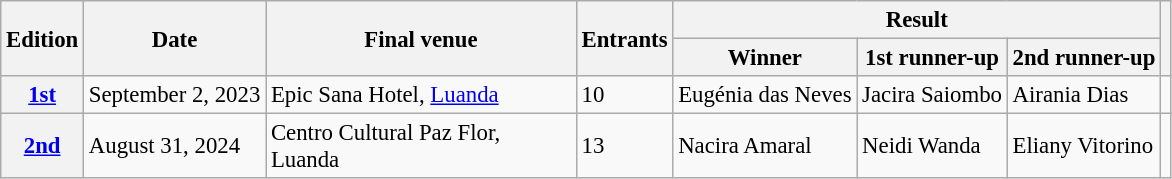<table class="wikitable defaultcenter col2left col3left" style="font-size:95%;">
<tr>
<th rowspan=2>Edition</th>
<th rowspan=2>Date</th>
<th rowspan=2 width=200px>Final venue</th>
<th rowspan=2>Entrants</th>
<th colspan=3>Result</th>
<th rowspan=2></th>
</tr>
<tr>
<th>Winner</th>
<th>1st runner-up</th>
<th>2nd runner-up</th>
</tr>
<tr>
<th><a href='#'>1st</a></th>
<td>September 2, 2023</td>
<td>Epic Sana Hotel, <a href='#'>Luanda</a></td>
<td>10</td>
<td>Eugénia das Neves</td>
<td>Jacira Saiombo</td>
<td>Airania Dias</td>
<td></td>
</tr>
<tr>
<th><a href='#'>2nd</a></th>
<td>August 31, 2024</td>
<td>Centro Cultural Paz Flor, Luanda</td>
<td>13</td>
<td>Nacira Amaral</td>
<td>Neidi Wanda</td>
<td>Eliany Vitorino</td>
<td></td>
</tr>
</table>
